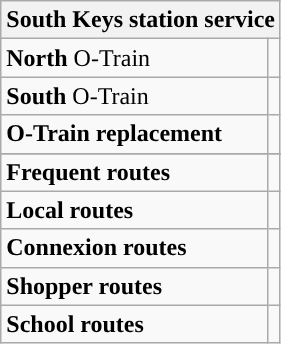<table class="wikitable">
<tr>
<th colspan="2”">South Keys station service</th>
</tr>
<tr>
<td><strong>North</strong> O-Train</td>
<td></td>
</tr>
<tr>
<td><strong>South</strong> O-Train</td>
<td> </td>
</tr>
<tr>
<td><strong>O-Train replacement</strong></td>
<td> </td>
</tr>
<tr>
</tr>
<tr>
<td><strong>Frequent routes</strong></td>
<td>   </td>
</tr>
<tr>
<td><strong>Local routes</strong></td>
<td>      </td>
</tr>
<tr>
<td><strong>Connexion routes</strong></td>
<td></td>
</tr>
<tr>
<td><strong>Shopper routes</strong></td>
<td></td>
</tr>
<tr>
<td><strong>School routes</strong></td>
<td>     </td>
</tr>
</table>
